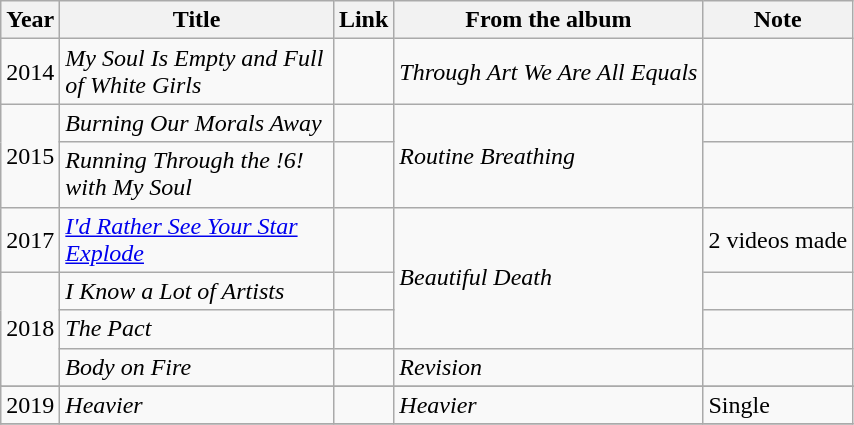<table class="wikitable">
<tr>
<th>Year</th>
<th style="width:175px;">Title</th>
<th>Link</th>
<th>From the album</th>
<th>Note</th>
</tr>
<tr>
<td>2014</td>
<td><em>My Soul Is Empty and Full of White Girls</em></td>
<td></td>
<td><em>Through Art We Are All Equals</em></td>
<td></td>
</tr>
<tr>
<td rowspan="2">2015</td>
<td><em>Burning Our Morals Away</em></td>
<td></td>
<td rowspan="2"><em>Routine Breathing</em></td>
<td></td>
</tr>
<tr>
<td><em>Running Through the !6! with My Soul</em></td>
<td></td>
<td></td>
</tr>
<tr>
<td>2017</td>
<td><em><a href='#'>I'd Rather See Your Star Explode</a></em></td>
<td></td>
<td rowspan="3"><em>Beautiful Death</em></td>
<td>2 videos made</td>
</tr>
<tr>
<td rowspan="3">2018</td>
<td><em>I Know a Lot of Artists</em></td>
<td></td>
<td></td>
</tr>
<tr>
<td><em>The Pact</em></td>
<td></td>
<td></td>
</tr>
<tr>
<td><em>Body on Fire</em></td>
<td></td>
<td><em>Revision</em></td>
<td></td>
</tr>
<tr>
</tr>
<tr>
<td>2019</td>
<td><em>Heavier</em></td>
<td></td>
<td><em>Heavier</em></td>
<td>Single</td>
</tr>
<tr>
</tr>
</table>
